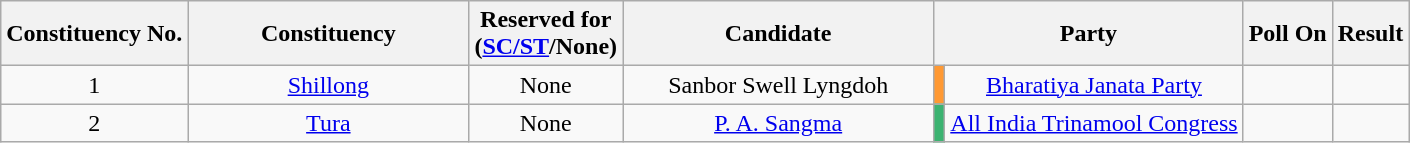<table class="wikitable sortable" style="text-align:center">
<tr>
<th>Constituency No.</th>
<th style="width:180px;">Constituency</th>
<th>Reserved for<br>(<a href='#'>SC/ST</a>/None)</th>
<th style="width:200px;">Candidate</th>
<th colspan="2">Party</th>
<th>Poll On</th>
<th>Result</th>
</tr>
<tr>
<td style="text-align:center;">1</td>
<td><a href='#'>Shillong</a></td>
<td>None</td>
<td>Sanbor Swell Lyngdoh</td>
<td bgcolor=#FF9933></td>
<td><a href='#'>Bharatiya Janata Party</a></td>
<td></td>
<td></td>
</tr>
<tr>
<td style="text-align:center;">2</td>
<td><a href='#'>Tura</a></td>
<td>None</td>
<td><a href='#'>P. A. Sangma</a></td>
<td bgcolor=#3CB371></td>
<td><a href='#'>All India Trinamool Congress</a></td>
<td></td>
<td></td>
</tr>
</table>
